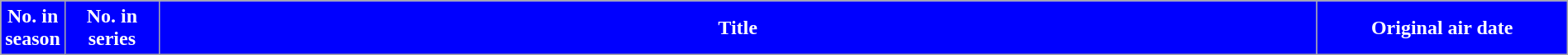<table class="wikitable plainrowheaders" style="width:100%">
<tr style="color:white">
<th style="background:#0000FF; width:4%">No. in<br>season</th>
<th style="background:#0000FF; width:6%">No. in<br>series</th>
<th style="background:#0000FF">Title</th>
<th style="background:#0000FF; width:16%">Original air date<br>






</th>
</tr>
</table>
